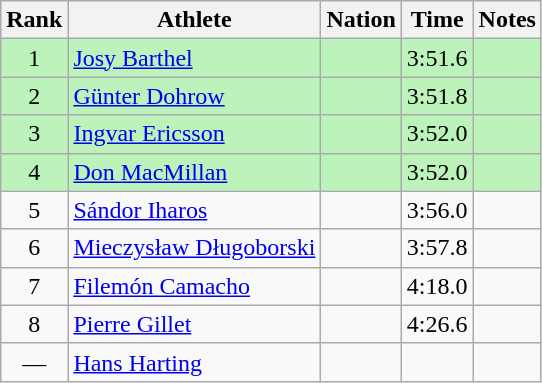<table class="wikitable sortable" style="text-align:center">
<tr>
<th>Rank</th>
<th>Athlete</th>
<th>Nation</th>
<th>Time</th>
<th>Notes</th>
</tr>
<tr bgcolor=bbf3bb>
<td>1</td>
<td align=left><a href='#'>Josy Barthel</a></td>
<td align=left></td>
<td>3:51.6</td>
<td></td>
</tr>
<tr bgcolor=bbf3bb>
<td>2</td>
<td align=left><a href='#'>Günter Dohrow</a></td>
<td align=left></td>
<td>3:51.8</td>
<td></td>
</tr>
<tr bgcolor=bbf3bb>
<td>3</td>
<td align=left><a href='#'>Ingvar Ericsson</a></td>
<td align=left></td>
<td>3:52.0</td>
<td></td>
</tr>
<tr bgcolor=bbf3bb>
<td>4</td>
<td align=left><a href='#'>Don MacMillan</a></td>
<td align=left></td>
<td>3:52.0</td>
<td></td>
</tr>
<tr>
<td>5</td>
<td align=left><a href='#'>Sándor Iharos</a></td>
<td align=left></td>
<td>3:56.0</td>
<td></td>
</tr>
<tr>
<td>6</td>
<td align=left><a href='#'>Mieczysław Długoborski</a></td>
<td align=left></td>
<td>3:57.8</td>
<td></td>
</tr>
<tr>
<td>7</td>
<td align=left><a href='#'>Filemón Camacho</a></td>
<td align=left></td>
<td>4:18.0</td>
<td></td>
</tr>
<tr>
<td>8</td>
<td align=left><a href='#'>Pierre Gillet</a></td>
<td align=left></td>
<td>4:26.6</td>
<td></td>
</tr>
<tr>
<td data-sort-value=9>—</td>
<td align=left><a href='#'>Hans Harting</a></td>
<td align=left></td>
<td data-sort-value=9:99.99></td>
<td></td>
</tr>
</table>
